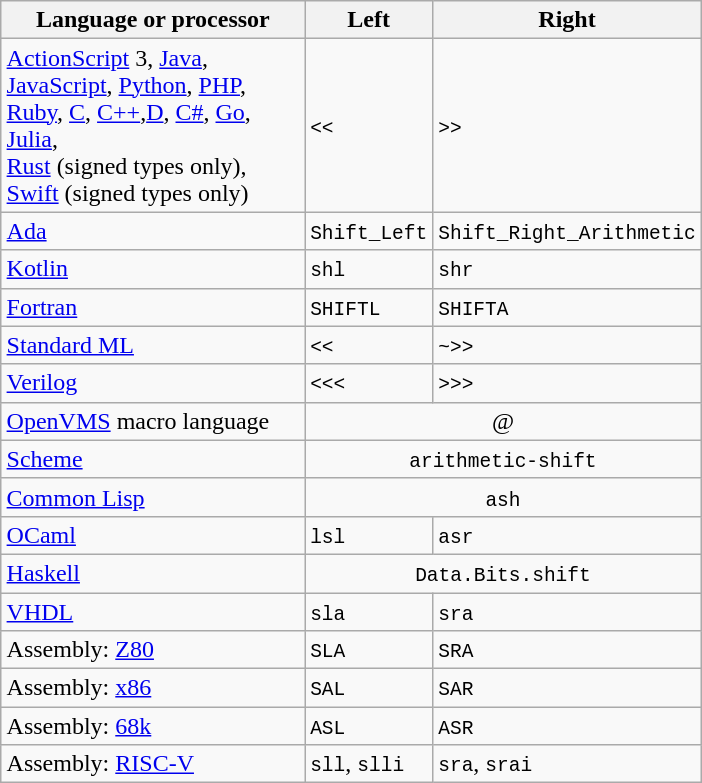<table class="wikitable" style="float:right; clear:right;">
<tr>
<th>Language or processor</th>
<th>Left</th>
<th>Right</th>
</tr>
<tr>
<td style="max-width:195px"><a href='#'>ActionScript</a> 3, <a href='#'>Java</a>, <a href='#'>JavaScript</a>, <a href='#'>Python</a>, <a href='#'>PHP</a>, <a href='#'>Ruby</a>, <a href='#'>C</a>, <a href='#'>C++</a>,<a href='#'>D</a>, <a href='#'>C#</a>, <a href='#'>Go</a>, <a href='#'>Julia</a>,<br><a href='#'>Rust</a> (signed types only),<br><a href='#'>Swift</a> (signed types only)</td>
<td><code> << </code></td>
<td><code> >> </code></td>
</tr>
<tr>
<td><a href='#'>Ada</a></td>
<td><code> Shift_Left </code></td>
<td><code> Shift_Right_Arithmetic </code></td>
</tr>
<tr>
<td><a href='#'>Kotlin</a></td>
<td><code> shl </code></td>
<td><code> shr </code></td>
</tr>
<tr>
<td><a href='#'>Fortran</a></td>
<td><code> SHIFTL </code></td>
<td><code> SHIFTA </code></td>
</tr>
<tr>
<td><a href='#'>Standard ML</a></td>
<td><code> << </code></td>
<td><code> ~>> </code></td>
</tr>
<tr>
<td><a href='#'>Verilog</a></td>
<td><code> <<< </code></td>
<td><code> >>> </code></td>
</tr>
<tr>
<td><a href='#'>OpenVMS</a> macro language</td>
<td colspan="2" align="center">@</td>
</tr>
<tr>
<td><a href='#'>Scheme</a></td>
<td colspan="2" align="center"><code>arithmetic-shift</code></td>
</tr>
<tr>
<td><a href='#'>Common Lisp</a></td>
<td colspan="2" align="center"><code>ash</code></td>
</tr>
<tr>
<td><a href='#'>OCaml</a></td>
<td><code>lsl</code></td>
<td><code>asr</code></td>
</tr>
<tr>
<td><a href='#'>Haskell</a></td>
<td colspan="2" align="center"><code>Data.Bits.shift</code></td>
</tr>
<tr>
<td><a href='#'>VHDL</a></td>
<td><code>sla</code></td>
<td><code>sra</code></td>
</tr>
<tr>
<td>Assembly: <a href='#'>Z80</a></td>
<td><code>SLA</code></td>
<td><code>SRA</code></td>
</tr>
<tr>
<td>Assembly: <a href='#'>x86</a></td>
<td><code>SAL</code></td>
<td><code>SAR</code></td>
</tr>
<tr>
<td>Assembly: <a href='#'>68k</a></td>
<td><code>ASL</code></td>
<td><code>ASR</code></td>
</tr>
<tr>
<td>Assembly: <a href='#'>RISC-V</a></td>
<td><code>sll</code>, <code>slli</code></td>
<td><code>sra</code>, <code>srai</code></td>
</tr>
</table>
